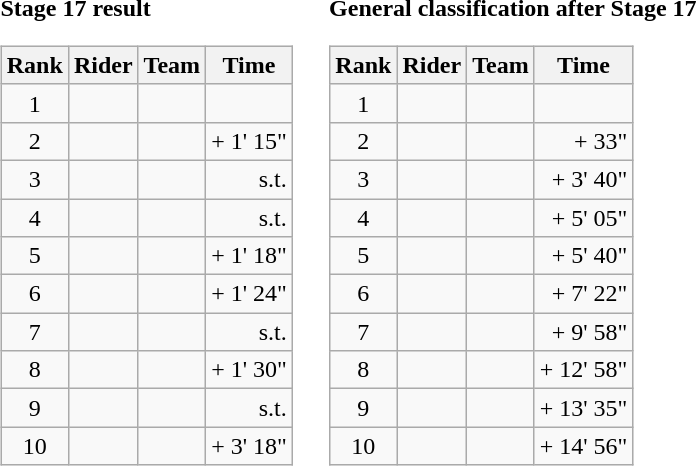<table>
<tr>
<td><strong>Stage 17 result</strong><br><table class="wikitable">
<tr>
<th scope="col">Rank</th>
<th scope="col">Rider</th>
<th scope="col">Team</th>
<th scope="col">Time</th>
</tr>
<tr>
<td style="text-align:center;">1</td>
<td></td>
<td></td>
<td style="text-align:right;"></td>
</tr>
<tr>
<td style="text-align:center;">2</td>
<td></td>
<td></td>
<td style="text-align:right;">+ 1' 15"</td>
</tr>
<tr>
<td style="text-align:center;">3</td>
<td></td>
<td></td>
<td style="text-align:right;">s.t.</td>
</tr>
<tr>
<td style="text-align:center;">4</td>
<td></td>
<td></td>
<td style="text-align:right;">s.t.</td>
</tr>
<tr>
<td style="text-align:center;">5</td>
<td></td>
<td></td>
<td style="text-align:right;">+ 1' 18"</td>
</tr>
<tr>
<td style="text-align:center;">6</td>
<td></td>
<td></td>
<td style="text-align:right;">+ 1' 24"</td>
</tr>
<tr>
<td style="text-align:center;">7</td>
<td></td>
<td></td>
<td style="text-align:right;">s.t.</td>
</tr>
<tr>
<td style="text-align:center;">8</td>
<td></td>
<td></td>
<td style="text-align:right;">+ 1' 30"</td>
</tr>
<tr>
<td style="text-align:center;">9</td>
<td></td>
<td></td>
<td style="text-align:right;">s.t.</td>
</tr>
<tr>
<td style="text-align:center;">10</td>
<td></td>
<td></td>
<td style="text-align:right;">+ 3' 18"</td>
</tr>
</table>
</td>
<td></td>
<td><strong>General classification after Stage 17</strong><br><table class="wikitable">
<tr>
<th scope="col">Rank</th>
<th scope="col">Rider</th>
<th scope="col">Team</th>
<th scope="col">Time</th>
</tr>
<tr>
<td style="text-align:center;">1</td>
<td></td>
<td></td>
<td style="text-align:right;"></td>
</tr>
<tr>
<td style="text-align:center;">2</td>
<td></td>
<td></td>
<td style="text-align:right;">+ 33"</td>
</tr>
<tr>
<td style="text-align:center;">3</td>
<td></td>
<td></td>
<td style="text-align:right;">+ 3' 40"</td>
</tr>
<tr>
<td style="text-align:center;">4</td>
<td></td>
<td></td>
<td style="text-align:right;">+ 5' 05"</td>
</tr>
<tr>
<td style="text-align:center;">5</td>
<td></td>
<td></td>
<td style="text-align:right;">+ 5' 40"</td>
</tr>
<tr>
<td style="text-align:center;">6</td>
<td></td>
<td></td>
<td style="text-align:right;">+ 7' 22"</td>
</tr>
<tr>
<td style="text-align:center;">7</td>
<td></td>
<td></td>
<td style="text-align:right;">+ 9' 58"</td>
</tr>
<tr>
<td style="text-align:center;">8</td>
<td></td>
<td></td>
<td style="text-align:right;">+ 12' 58"</td>
</tr>
<tr>
<td style="text-align:center;">9</td>
<td></td>
<td></td>
<td style="text-align:right;">+ 13' 35"</td>
</tr>
<tr>
<td style="text-align:center;">10</td>
<td></td>
<td></td>
<td style="text-align:right;">+ 14' 56"</td>
</tr>
</table>
</td>
</tr>
</table>
